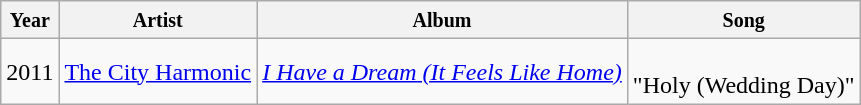<table class="wikitable">
<tr>
<th><small>Year</small></th>
<th><small>Artist</small></th>
<th><small>Album</small></th>
<th><small>Song</small></th>
</tr>
<tr>
<td>2011</td>
<td><a href='#'>The City Harmonic</a></td>
<td><em><a href='#'>I Have a Dream (It Feels Like Home)</a></em></td>
<td style="text-align:center;"><br>"Holy (Wedding Day)"</td>
</tr>
</table>
